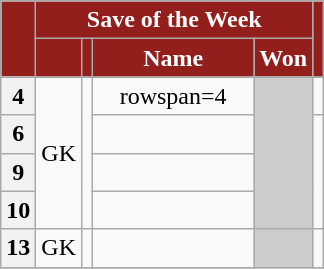<table class="wikitable sortable" style="text-align:center;">
<tr>
<th rowspan=2 style="background:#921f1c; color:#fff;" scope="col"></th>
<th colspan=4 style="background:#921f1c; color:#fff;" scope="colgroup">Save of the Week</th>
<th rowspan=2 style="background:#921f1c; color:#fff;" scope="col"></th>
</tr>
<tr>
<th style="background:#921f1c; color:#fff;" scope="col"></th>
<th style="background:#921f1c; color:#fff;" scope="col"></th>
<th style="background:#921f1c; color:#fff; width:100px;" scope="col">Name</th>
<th style="background:#921f1c; color:#fff;" scope="col">Won</th>
</tr>
<tr>
<th scope="row">4</th>
<td rowspan=4>GK</td>
<td rowspan=4></td>
<td>rowspan=4 </td>
<td rowspan=4 style="background:#ccc;"></td>
<td></td>
</tr>
<tr>
<th scope="row">6</th>
<td></td>
</tr>
<tr>
<th scope="row">9</th>
<td></td>
</tr>
<tr>
<th scope="row">10</th>
<td></td>
</tr>
<tr>
<th scope="row">13</th>
<td>GK</td>
<td></td>
<td></td>
<td style="background:#ccc;"></td>
<td></td>
</tr>
<tr>
</tr>
</table>
